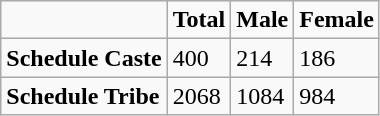<table class="wikitable">
<tr>
<td></td>
<td><strong>Total</strong></td>
<td><strong>Male</strong></td>
<td><strong>Female</strong></td>
</tr>
<tr>
<td><strong>Schedule Caste</strong></td>
<td>400</td>
<td>214</td>
<td>186</td>
</tr>
<tr>
<td><strong>Schedule Tribe</strong></td>
<td>2068</td>
<td>1084</td>
<td>984</td>
</tr>
</table>
